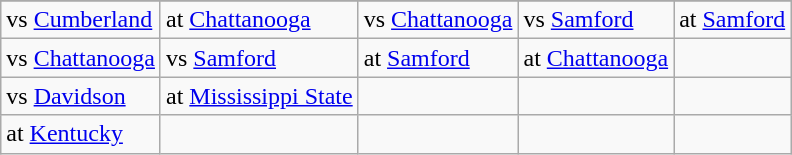<table class="wikitable">
<tr>
</tr>
<tr>
<td>vs <a href='#'>Cumberland</a></td>
<td>at <a href='#'>Chattanooga</a></td>
<td>vs <a href='#'>Chattanooga</a></td>
<td>vs <a href='#'>Samford</a></td>
<td>at <a href='#'>Samford</a></td>
</tr>
<tr>
<td>vs <a href='#'>Chattanooga</a></td>
<td>vs <a href='#'>Samford</a></td>
<td>at <a href='#'>Samford</a></td>
<td>at <a href='#'>Chattanooga</a></td>
<td></td>
</tr>
<tr>
<td>vs <a href='#'>Davidson</a></td>
<td>at <a href='#'>Mississippi State</a></td>
<td></td>
<td></td>
<td></td>
</tr>
<tr>
<td>at <a href='#'>Kentucky</a></td>
<td></td>
<td></td>
<td></td>
<td></td>
</tr>
</table>
